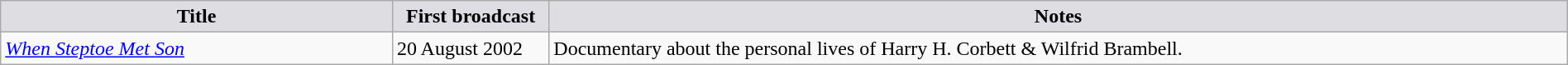<table class="wikitable" width="100%">
<tr>
<th style="background:#DEDDE2" width="25%">Title</th>
<th style="background:#DEDDE2" width="10%">First broadcast</th>
<th style="background:#DEDDE2">Notes</th>
</tr>
<tr>
<td><em><a href='#'>When Steptoe Met Son</a></em></td>
<td>20 August 2002</td>
<td>Documentary about the personal lives of Harry H. Corbett & Wilfrid Brambell.</td>
</tr>
</table>
